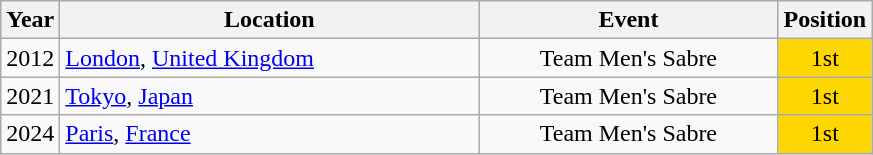<table class="wikitable" style="text-align:center;">
<tr>
<th>Year</th>
<th style="width:17em">Location</th>
<th style="width:12em">Event</th>
<th>Position</th>
</tr>
<tr>
<td>2012</td>
<td rowspan="1" align="left"> <a href='#'>London</a>, <a href='#'>United Kingdom</a></td>
<td>Team Men's Sabre</td>
<td bgcolor="gold">1st</td>
</tr>
<tr>
<td>2021</td>
<td rowspan="1" align="left"> <a href='#'>Tokyo</a>, <a href='#'>Japan</a></td>
<td>Team Men's Sabre</td>
<td bgcolor="gold">1st</td>
</tr>
<tr>
<td>2024</td>
<td rowspan="1" align="left"> <a href='#'>Paris</a>, <a href='#'>France</a></td>
<td>Team Men's Sabre</td>
<td bgcolor="gold">1st</td>
</tr>
</table>
